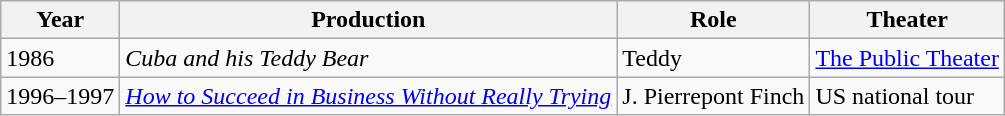<table class="wikitable plainrowheaders sortable" style="margin-right: 0;">
<tr>
<th scope="col">Year</th>
<th scope="col">Production</th>
<th scope="col">Role</th>
<th scope="col">Theater</th>
</tr>
<tr>
<td>1986</td>
<td><em>Cuba and his Teddy Bear</em></td>
<td>Teddy</td>
<td><a href='#'>The Public Theater</a></td>
</tr>
<tr>
<td>1996–1997</td>
<td><em><a href='#'>How to Succeed in Business Without Really Trying</a></em></td>
<td>J. Pierrepont Finch</td>
<td>US national tour</td>
</tr>
</table>
